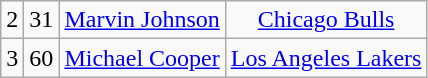<table class="wikitable">
<tr style="text-align:center;" bgcolor="">
<td>2</td>
<td>31</td>
<td><a href='#'>Marvin Johnson</a></td>
<td><a href='#'>Chicago Bulls</a></td>
</tr>
<tr style="text-align:center;" bgcolor="">
<td>3</td>
<td>60</td>
<td><a href='#'>Michael Cooper</a></td>
<td><a href='#'>Los Angeles Lakers</a></td>
</tr>
</table>
